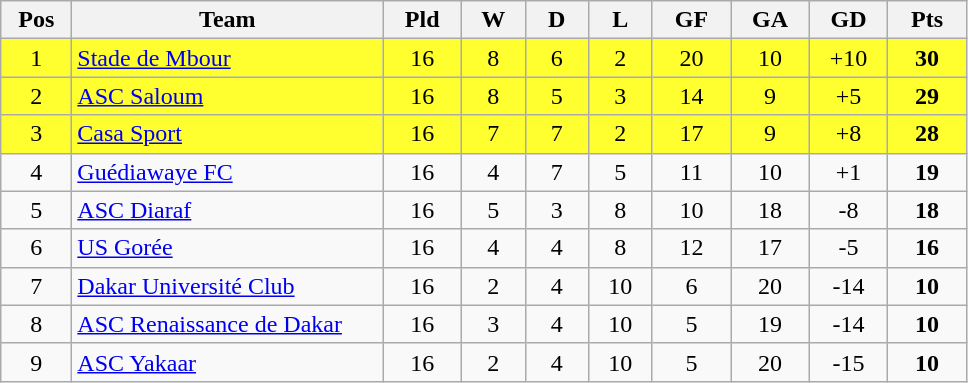<table class="wikitable" style="text-align: center;">
<tr>
<th style="width: 40px;">Pos</th>
<th style="width: 200px;">Team</th>
<th style="width: 45px;">Pld</th>
<th style="width: 35px;">W</th>
<th style="width: 35px;">D</th>
<th style="width: 35px;">L</th>
<th style="width: 45px;">GF</th>
<th style="width: 45px;">GA</th>
<th style="width: 45px;">GD</th>
<th style="width: 45px;">Pts</th>
</tr>
<tr style="background:#ffff30;">
<td>1</td>
<td style="text-align: left;"><a href='#'>Stade de Mbour</a></td>
<td>16</td>
<td>8</td>
<td>6</td>
<td>2</td>
<td>20</td>
<td>10</td>
<td>+10</td>
<td><strong>30</strong></td>
</tr>
<tr style="background:#ffff30;">
<td>2</td>
<td style="text-align: left;"><a href='#'>ASC Saloum</a></td>
<td>16</td>
<td>8</td>
<td>5</td>
<td>3</td>
<td>14</td>
<td>9</td>
<td>+5</td>
<td><strong>29</strong></td>
</tr>
<tr style="background:#ffff30;">
<td>3</td>
<td style="text-align: left;"><a href='#'>Casa Sport</a></td>
<td>16</td>
<td>7</td>
<td>7</td>
<td>2</td>
<td>17</td>
<td>9</td>
<td>+8</td>
<td><strong>28</strong></td>
</tr>
<tr>
<td>4</td>
<td style="text-align: left;"><a href='#'>Guédiawaye FC</a></td>
<td>16</td>
<td>4</td>
<td>7</td>
<td>5</td>
<td>11</td>
<td>10</td>
<td>+1</td>
<td><strong>19</strong></td>
</tr>
<tr>
<td>5</td>
<td style="text-align: left;"><a href='#'>ASC Diaraf</a></td>
<td>16</td>
<td>5</td>
<td>3</td>
<td>8</td>
<td>10</td>
<td>18</td>
<td>-8</td>
<td><strong>18</strong></td>
</tr>
<tr>
<td>6</td>
<td style="text-align: left;"><a href='#'>US Gorée</a></td>
<td>16</td>
<td>4</td>
<td>4</td>
<td>8</td>
<td>12</td>
<td>17</td>
<td>-5</td>
<td><strong>16</strong></td>
</tr>
<tr>
<td>7</td>
<td style="text-align: left;"><a href='#'>Dakar Université Club</a></td>
<td>16</td>
<td>2</td>
<td>4</td>
<td>10</td>
<td>6</td>
<td>20</td>
<td>-14</td>
<td><strong>10</strong></td>
</tr>
<tr>
<td>8</td>
<td style="text-align: left;"><a href='#'>ASC Renaissance de Dakar</a></td>
<td>16</td>
<td>3</td>
<td>4</td>
<td>10</td>
<td>5</td>
<td>19</td>
<td>-14</td>
<td><strong>10</strong></td>
</tr>
<tr>
<td>9</td>
<td style="text-align: left;"><a href='#'>ASC Yakaar</a></td>
<td>16</td>
<td>2</td>
<td>4</td>
<td>10</td>
<td>5</td>
<td>20</td>
<td>-15</td>
<td><strong>10</strong></td>
</tr>
</table>
